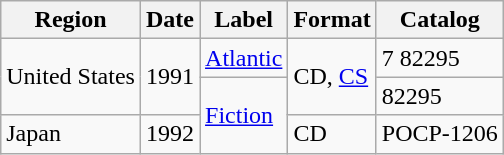<table class="wikitable">
<tr>
<th>Region</th>
<th>Date</th>
<th>Label</th>
<th>Format</th>
<th>Catalog</th>
</tr>
<tr>
<td rowspan="2">United States</td>
<td rowspan="2">1991</td>
<td><a href='#'>Atlantic</a></td>
<td rowspan="2">CD, <a href='#'>CS</a></td>
<td>7 82295</td>
</tr>
<tr>
<td rowspan="2"><a href='#'>Fiction</a></td>
<td>82295</td>
</tr>
<tr>
<td>Japan</td>
<td>1992</td>
<td>CD</td>
<td>POCP-1206</td>
</tr>
</table>
